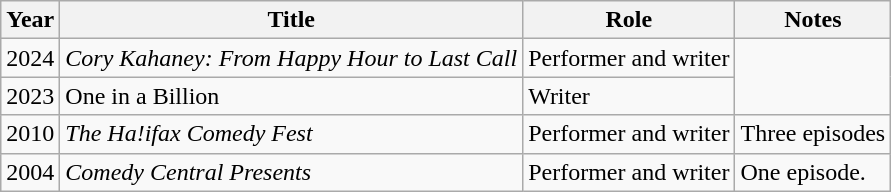<table class="wikitable sortable">
<tr>
<th>Year</th>
<th>Title</th>
<th>Role</th>
<th class="unsortable">Notes</th>
</tr>
<tr>
<td>2024</td>
<td><em>Cory Kahaney: From Happy Hour to Last Call</em></td>
<td>Performer and writer</td>
</tr>
<tr>
<td>2023</td>
<td>One in a Billion</td>
<td>Writer</td>
</tr>
<tr>
<td>2010</td>
<td><em>The Ha!ifax Comedy Fest </em></td>
<td>Performer and writer</td>
<td>Three episodes</td>
</tr>
<tr>
<td>2004</td>
<td><em>Comedy Central Presents</em></td>
<td>Performer and writer</td>
<td>One episode.</td>
</tr>
</table>
